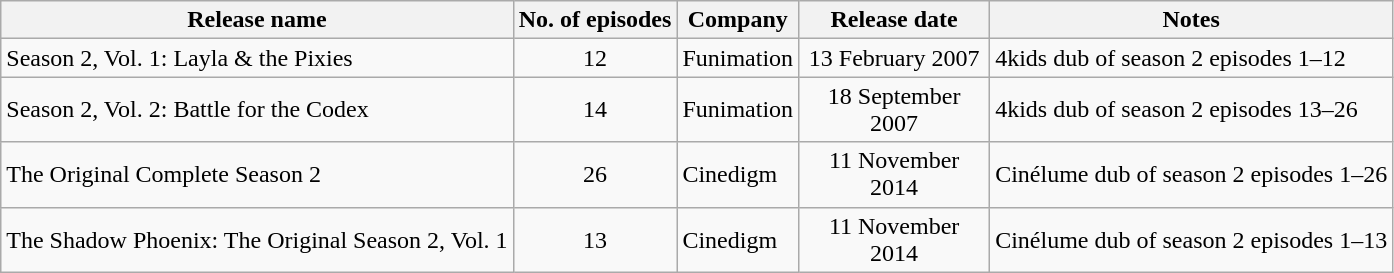<table class="wikitable">
<tr>
<th>Release name</th>
<th>No. of episodes</th>
<th>Company</th>
<th width=120px>Release date</th>
<th>Notes</th>
</tr>
<tr>
<td>Season 2, Vol. 1: Layla & the Pixies</td>
<td style="text-align:center;">12</td>
<td>Funimation</td>
<td align="center">13 February 2007</td>
<td>4kids dub of season 2 episodes 1–12</td>
</tr>
<tr>
<td>Season 2, Vol. 2: Battle for the Codex</td>
<td style="text-align:center;">14</td>
<td>Funimation</td>
<td align="center">18 September 2007</td>
<td>4kids dub of season 2 episodes 13–26</td>
</tr>
<tr>
<td>The Original Complete Season 2</td>
<td style="text-align:center;">26</td>
<td>Cinedigm</td>
<td align="center">11 November 2014</td>
<td>Cinélume dub of season 2 episodes 1–26</td>
</tr>
<tr>
<td>The Shadow Phoenix: The Original Season 2, Vol. 1</td>
<td style="text-align:center;">13</td>
<td>Cinedigm</td>
<td align="center">11 November 2014</td>
<td>Cinélume dub of season 2 episodes 1–13</td>
</tr>
</table>
